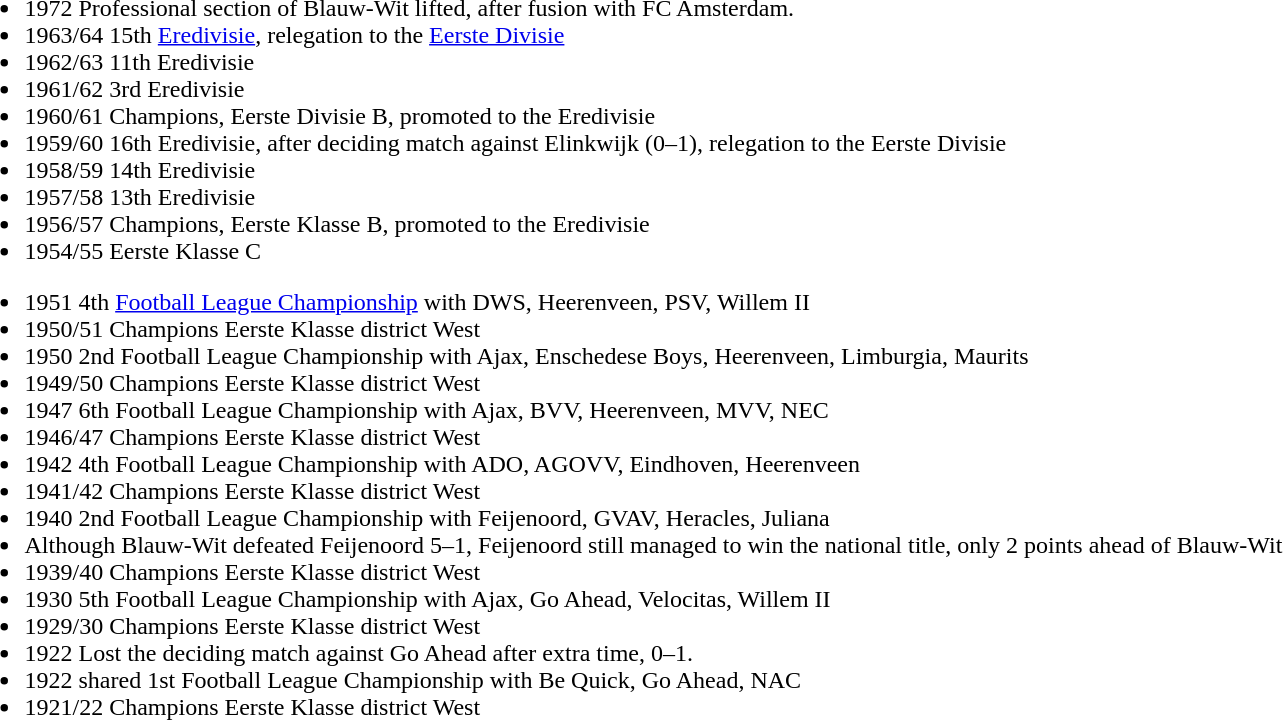<table style="width:100%;">
<tr>
<td style="text-align:left; vertical-align:top; width:33%;"><br><ul><li>1972 Professional section of Blauw-Wit lifted, after fusion with FC Amsterdam.</li><li>1963/64 15th <a href='#'>Eredivisie</a>, relegation to the <a href='#'>Eerste Divisie</a></li><li>1962/63 11th Eredivisie</li><li>1961/62 3rd Eredivisie</li><li>1960/61 Champions, Eerste Divisie B, promoted to the Eredivisie</li><li>1959/60 16th Eredivisie, after deciding match against Elinkwijk (0–1), relegation to the Eerste Divisie</li><li>1958/59 14th Eredivisie</li><li>1957/58 13th Eredivisie</li><li>1956/57 Champions, Eerste Klasse B, promoted to the Eredivisie</li><li>1954/55 Eerste Klasse C</li></ul><ul><li>1951 4th <a href='#'>Football League Championship</a> with DWS, Heerenveen, PSV, Willem II</li><li>1950/51 Champions Eerste Klasse district West</li><li>1950 2nd Football League Championship with Ajax, Enschedese Boys, Heerenveen, Limburgia, Maurits</li><li>1949/50 Champions Eerste Klasse district West</li><li>1947 6th Football League Championship with Ajax, BVV, Heerenveen, MVV, NEC</li><li>1946/47 Champions Eerste Klasse district West</li><li>1942 4th Football League Championship with ADO, AGOVV, Eindhoven, Heerenveen</li><li>1941/42 Champions Eerste Klasse district West</li><li>1940 2nd Football League Championship with Feijenoord, GVAV, Heracles, Juliana</li><li>Although Blauw-Wit defeated Feijenoord 5–1, Feijenoord still managed to win the national title, only 2 points ahead of Blauw-Wit</li><li>1939/40 Champions Eerste Klasse district West</li><li>1930 5th Football League Championship with Ajax, Go Ahead, Velocitas, Willem II</li><li>1929/30 Champions Eerste Klasse district West</li><li>1922 Lost the deciding match against Go Ahead after extra time, 0–1.</li><li>1922 shared 1st Football League Championship with Be Quick, Go Ahead, NAC</li><li>1921/22 Champions Eerste Klasse district West</li></ul></td>
</tr>
</table>
